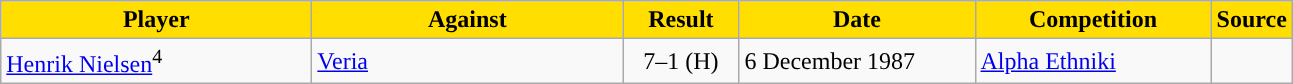<table class="wikitable">
<tr>
<th width=200 style="background:#FFDE00">Player</th>
<th width=200 style="background:#FFDE00">Against</th>
<th width=70 style="background:#FFDE00">Result</th>
<th width=150 style="background:#FFDE00">Date</th>
<th width=150 style="background:#FFDE00">Competition</th>
<th style="background:#FFDE00">Source</th>
</tr>
<tr>
<td> <a href='#'>Henrik Nielsen</a><sup>4</sup></td>
<td> <a href='#'>Veria</a></td>
<td align=center>7–1 (H)</td>
<td>6 December 1987</td>
<td><a href='#'>Alpha Ethniki</a></td>
<td align=center></td>
</tr>
</table>
